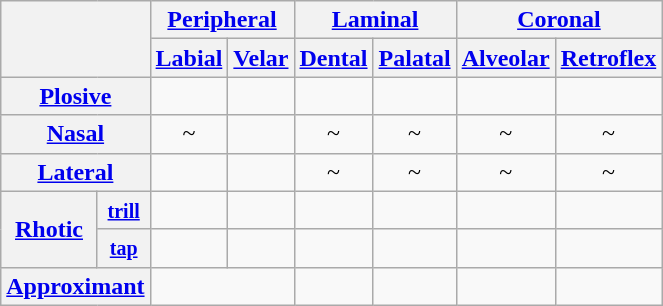<table class="wikitable" style="text-align:center;">
<tr>
<th colspan="2" rowspan="2"></th>
<th colspan="2"><a href='#'>Peripheral</a></th>
<th colspan="2"><a href='#'>Laminal</a></th>
<th colspan="2"><a href='#'>Coronal</a></th>
</tr>
<tr>
<th><a href='#'>Labial</a></th>
<th><a href='#'>Velar</a></th>
<th><a href='#'>Dental</a></th>
<th><a href='#'>Palatal</a></th>
<th><a href='#'>Alveolar</a></th>
<th><a href='#'>Retroflex</a></th>
</tr>
<tr>
<th colspan="2"><a href='#'>Plosive</a></th>
<td></td>
<td></td>
<td></td>
<td></td>
<td></td>
<td></td>
</tr>
<tr>
<th colspan="2"><a href='#'>Nasal</a></th>
<td> ~ </td>
<td></td>
<td> ~ </td>
<td> ~ </td>
<td> ~ </td>
<td> ~ </td>
</tr>
<tr>
<th colspan="2"><a href='#'>Lateral</a></th>
<td></td>
<td></td>
<td> ~ </td>
<td> ~ </td>
<td> ~ </td>
<td> ~ </td>
</tr>
<tr>
<th rowspan="2"><a href='#'>Rhotic</a></th>
<th><small><a href='#'>trill</a></small></th>
<td></td>
<td></td>
<td></td>
<td></td>
<td></td>
<td></td>
</tr>
<tr>
<th><small><a href='#'>tap</a></small></th>
<td></td>
<td></td>
<td></td>
<td></td>
<td></td>
<td></td>
</tr>
<tr>
<th colspan="2"><a href='#'>Approximant</a></th>
<td colspan="2"></td>
<td></td>
<td></td>
<td></td>
<td></td>
</tr>
</table>
